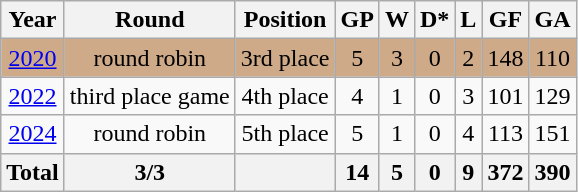<table class="wikitable" style="text-align: center;">
<tr>
<th>Year</th>
<th>Round</th>
<th>Position</th>
<th>GP</th>
<th>W</th>
<th>D*</th>
<th>L</th>
<th>GF</th>
<th>GA</th>
</tr>
<tr style="background:#cfaa88;">
<td> <a href='#'>2020</a></td>
<td>round robin</td>
<td>3rd place</td>
<td>5</td>
<td>3</td>
<td>0</td>
<td>2</td>
<td>148</td>
<td>110</td>
</tr>
<tr>
<td> <a href='#'>2022</a></td>
<td>third place game</td>
<td>4th place</td>
<td>4</td>
<td>1</td>
<td>0</td>
<td>3</td>
<td>101</td>
<td>129</td>
</tr>
<tr>
<td> <a href='#'>2024</a></td>
<td>round robin</td>
<td>5th place</td>
<td>5</td>
<td>1</td>
<td>0</td>
<td>4</td>
<td>113</td>
<td>151</td>
</tr>
<tr>
<th>Total</th>
<th>3/3</th>
<th></th>
<th>14</th>
<th>5</th>
<th>0</th>
<th>9</th>
<th>372</th>
<th>390</th>
</tr>
</table>
